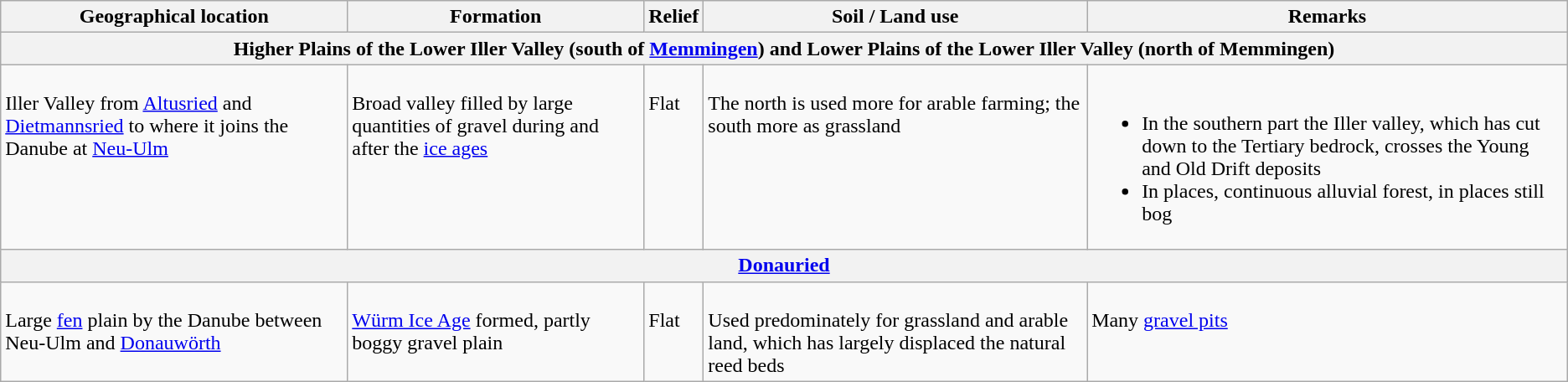<table class="wikitable">
<tr>
<th>Geographical location</th>
<th>Formation</th>
<th>Relief</th>
<th>Soil / Land use</th>
<th>Remarks</th>
</tr>
<tr>
<th colspan="5" align="middle"><strong>Higher Plains of the Lower Iller Valley</strong> (south of <a href='#'>Memmingen</a>) and <strong>Lower Plains of the Lower Iller Valley</strong> (north of Memmingen)</th>
</tr>
<tr valign="top">
<td><br>Iller Valley from <a href='#'>Altusried</a> and <a href='#'>Dietmannsried</a> to where it joins the Danube at <a href='#'>Neu-Ulm</a></td>
<td><br>Broad valley filled by large quantities of gravel during and after the <a href='#'>ice ages</a></td>
<td><br>Flat</td>
<td><br>The north is used more for arable farming; the south more as grassland</td>
<td><br><ul><li>In the southern part the Iller valley, which has cut down to the Tertiary bedrock, crosses the Young and Old Drift deposits</li><li>In places, continuous alluvial forest, in places still bog</li></ul></td>
</tr>
<tr>
<th colspan="5" align="middle"><strong><a href='#'>Donauried</a></strong></th>
</tr>
<tr valign="top">
<td><br>Large <a href='#'>fen</a> plain by the Danube between Neu-Ulm and <a href='#'>Donauwörth</a></td>
<td><br><a href='#'>Würm Ice Age</a> formed, partly boggy gravel plain</td>
<td><br>Flat</td>
<td><br>Used predominately for grassland and arable land, which has largely displaced the natural reed beds</td>
<td><br>Many <a href='#'>gravel pits</a></td>
</tr>
</table>
